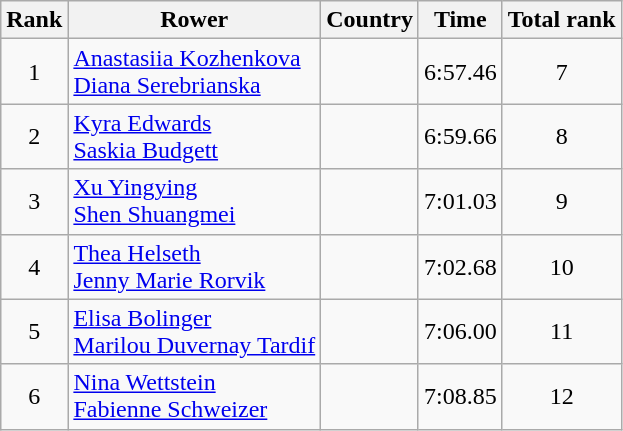<table class="wikitable" style="text-align:center">
<tr>
<th>Rank</th>
<th>Rower</th>
<th>Country</th>
<th>Time</th>
<th>Total rank</th>
</tr>
<tr>
<td>1</td>
<td align="left"><a href='#'>Anastasiia Kozhenkova</a><br><a href='#'>Diana Serebrianska</a></td>
<td align="left"></td>
<td>6:57.46</td>
<td>7</td>
</tr>
<tr>
<td>2</td>
<td align="left"><a href='#'>Kyra Edwards</a><br><a href='#'>Saskia Budgett</a></td>
<td align="left"></td>
<td>6:59.66</td>
<td>8</td>
</tr>
<tr>
<td>3</td>
<td align="left"><a href='#'>Xu Yingying</a><br><a href='#'>Shen Shuangmei</a></td>
<td align="left"></td>
<td>7:01.03</td>
<td>9</td>
</tr>
<tr>
<td>4</td>
<td align="left"><a href='#'>Thea Helseth</a><br><a href='#'>Jenny Marie Rorvik</a></td>
<td align="left"></td>
<td>7:02.68</td>
<td>10</td>
</tr>
<tr>
<td>5</td>
<td align="left"><a href='#'>Elisa Bolinger</a><br><a href='#'>Marilou Duvernay Tardif</a></td>
<td align="left"></td>
<td>7:06.00</td>
<td>11</td>
</tr>
<tr>
<td>6</td>
<td align="left"><a href='#'>Nina Wettstein</a><br><a href='#'>Fabienne Schweizer</a></td>
<td align="left"></td>
<td>7:08.85</td>
<td>12</td>
</tr>
</table>
